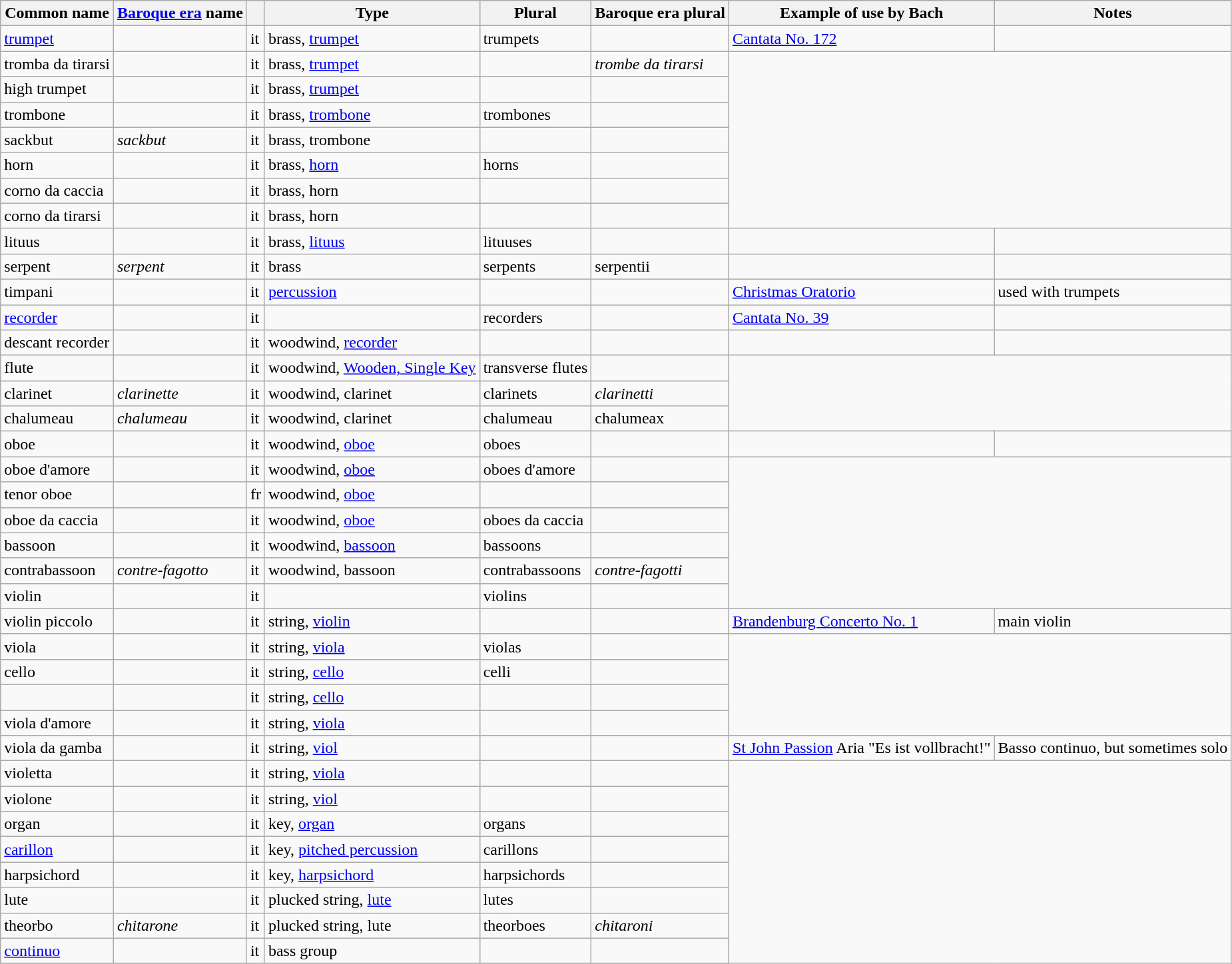<table class="wikitable" style="margin-right: 0;">
<tr>
<th>Common name</th>
<th><a href='#'>Baroque era</a> name</th>
<th></th>
<th>Type</th>
<th class="unsortable">Plural</th>
<th class="unsortable">Baroque era plural</th>
<th class="unsortable">Example of use by Bach</th>
<th class="unsortable">Notes</th>
</tr>
<tr>
<td><a href='#'>trumpet</a></td>
<td></td>
<td>it</td>
<td>brass, <a href='#'>trumpet</a></td>
<td>trumpets</td>
<td></td>
<td><a href='#'>Cantata No. 172</a></td>
<td></td>
</tr>
<tr>
<td>tromba da tirarsi</td>
<td></td>
<td>it</td>
<td>brass, <a href='#'>trumpet</a></td>
<td></td>
<td><em>trombe da tirarsi</em></td>
</tr>
<tr>
<td>high trumpet</td>
<td></td>
<td>it</td>
<td>brass, <a href='#'>trumpet</a></td>
<td></td>
<td></td>
</tr>
<tr>
<td>trombone</td>
<td></td>
<td>it</td>
<td>brass, <a href='#'>trombone</a></td>
<td>trombones</td>
<td></td>
</tr>
<tr>
<td>sackbut</td>
<td><em>sackbut</em></td>
<td>it</td>
<td>brass, trombone</td>
<td></td>
<td></td>
</tr>
<tr>
<td>horn</td>
<td></td>
<td>it</td>
<td>brass, <a href='#'>horn</a></td>
<td>horns</td>
<td></td>
</tr>
<tr>
<td>corno da caccia</td>
<td></td>
<td>it</td>
<td>brass, horn</td>
<td></td>
<td></td>
</tr>
<tr>
<td>corno da tirarsi</td>
<td></td>
<td>it</td>
<td>brass, horn</td>
<td></td>
<td></td>
</tr>
<tr>
<td>lituus</td>
<td></td>
<td>it</td>
<td>brass, <a href='#'>lituus</a></td>
<td>lituuses</td>
<td></td>
<td></td>
<td></td>
</tr>
<tr>
<td>serpent</td>
<td><em>serpent</em></td>
<td>it</td>
<td>brass</td>
<td>serpents</td>
<td>serpentii</td>
<td></td>
<td></td>
</tr>
<tr>
<td>timpani</td>
<td></td>
<td>it</td>
<td><a href='#'>percussion</a></td>
<td></td>
<td></td>
<td><a href='#'>Christmas Oratorio</a></td>
<td>used with trumpets</td>
</tr>
<tr>
<td><a href='#'>recorder</a></td>
<td></td>
<td>it</td>
<td></td>
<td>recorders</td>
<td></td>
<td><a href='#'>Cantata No. 39</a></td>
<td></td>
</tr>
<tr>
<td>descant recorder</td>
<td></td>
<td>it</td>
<td>woodwind, <a href='#'>recorder</a></td>
<td></td>
<td></td>
<td></td>
<td></td>
</tr>
<tr>
<td>flute</td>
<td></td>
<td>it</td>
<td>woodwind, <a href='#'>Wooden, Single Key</a></td>
<td>transverse flutes</td>
<td></td>
</tr>
<tr>
<td>clarinet</td>
<td><em>clarinette</em></td>
<td>it</td>
<td>woodwind, clarinet</td>
<td>clarinets</td>
<td><em>clarinetti</em></td>
</tr>
<tr>
<td>chalumeau</td>
<td><em>chalumeau</em></td>
<td>it</td>
<td>woodwind, clarinet</td>
<td>chalumeau</td>
<td>chalumeax</td>
</tr>
<tr>
<td>oboe</td>
<td></td>
<td>it</td>
<td>woodwind, <a href='#'>oboe</a></td>
<td>oboes</td>
<td></td>
<td></td>
<td></td>
</tr>
<tr>
<td>oboe d'amore</td>
<td></td>
<td>it</td>
<td>woodwind, <a href='#'>oboe</a></td>
<td>oboes d'amore</td>
<td></td>
</tr>
<tr>
<td>tenor oboe</td>
<td></td>
<td>fr</td>
<td>woodwind, <a href='#'>oboe</a></td>
<td></td>
<td></td>
</tr>
<tr>
<td>oboe da caccia</td>
<td></td>
<td>it</td>
<td>woodwind, <a href='#'>oboe</a></td>
<td>oboes da caccia</td>
<td></td>
</tr>
<tr>
<td>bassoon</td>
<td></td>
<td>it</td>
<td>woodwind, <a href='#'>bassoon</a></td>
<td>bassoons</td>
<td></td>
</tr>
<tr>
<td>contrabassoon</td>
<td><em>contre-fagotto</em></td>
<td>it</td>
<td>woodwind, bassoon</td>
<td>contrabassoons</td>
<td><em>contre-fagotti</em></td>
</tr>
<tr>
<td>violin</td>
<td></td>
<td>it</td>
<td></td>
<td>violins</td>
<td></td>
</tr>
<tr>
<td>violin piccolo</td>
<td></td>
<td>it</td>
<td>string, <a href='#'>violin</a></td>
<td></td>
<td></td>
<td><a href='#'>Brandenburg Concerto No. 1</a></td>
<td>main violin</td>
</tr>
<tr>
<td>viola</td>
<td></td>
<td>it</td>
<td>string, <a href='#'>viola</a></td>
<td>violas</td>
<td></td>
</tr>
<tr>
<td>cello</td>
<td></td>
<td>it</td>
<td>string, <a href='#'>cello</a></td>
<td>celli</td>
<td></td>
</tr>
<tr>
<td></td>
<td></td>
<td>it</td>
<td>string, <a href='#'>cello</a></td>
<td></td>
<td></td>
</tr>
<tr>
<td>viola d'amore</td>
<td></td>
<td>it</td>
<td>string, <a href='#'>viola</a></td>
<td></td>
<td></td>
</tr>
<tr>
<td>viola da gamba</td>
<td></td>
<td>it</td>
<td>string, <a href='#'>viol</a></td>
<td></td>
<td></td>
<td><a href='#'>St John Passion</a> Aria "Es ist vollbracht!"</td>
<td>Basso continuo, but sometimes solo</td>
</tr>
<tr>
<td>violetta</td>
<td></td>
<td>it</td>
<td>string, <a href='#'>viola</a></td>
<td></td>
<td></td>
</tr>
<tr>
<td>violone</td>
<td></td>
<td>it</td>
<td>string, <a href='#'>viol</a></td>
<td></td>
<td></td>
</tr>
<tr>
<td>organ</td>
<td></td>
<td>it</td>
<td>key, <a href='#'>organ</a></td>
<td>organs</td>
<td></td>
</tr>
<tr>
<td><a href='#'>carillon</a></td>
<td></td>
<td>it</td>
<td>key, <a href='#'>pitched percussion</a></td>
<td>carillons</td>
<td></td>
</tr>
<tr>
<td>harpsichord</td>
<td></td>
<td>it</td>
<td>key, <a href='#'>harpsichord</a></td>
<td>harpsichords</td>
<td></td>
</tr>
<tr>
<td>lute</td>
<td></td>
<td>it</td>
<td>plucked string, <a href='#'>lute</a></td>
<td>lutes</td>
<td></td>
</tr>
<tr>
<td>theorbo</td>
<td><em>chitarone</em></td>
<td>it</td>
<td>plucked string, lute</td>
<td>theorboes</td>
<td><em>chitaroni</em></td>
</tr>
<tr>
<td><a href='#'>continuo</a></td>
<td></td>
<td>it</td>
<td>bass group</td>
<td></td>
<td></td>
</tr>
<tr>
</tr>
</table>
